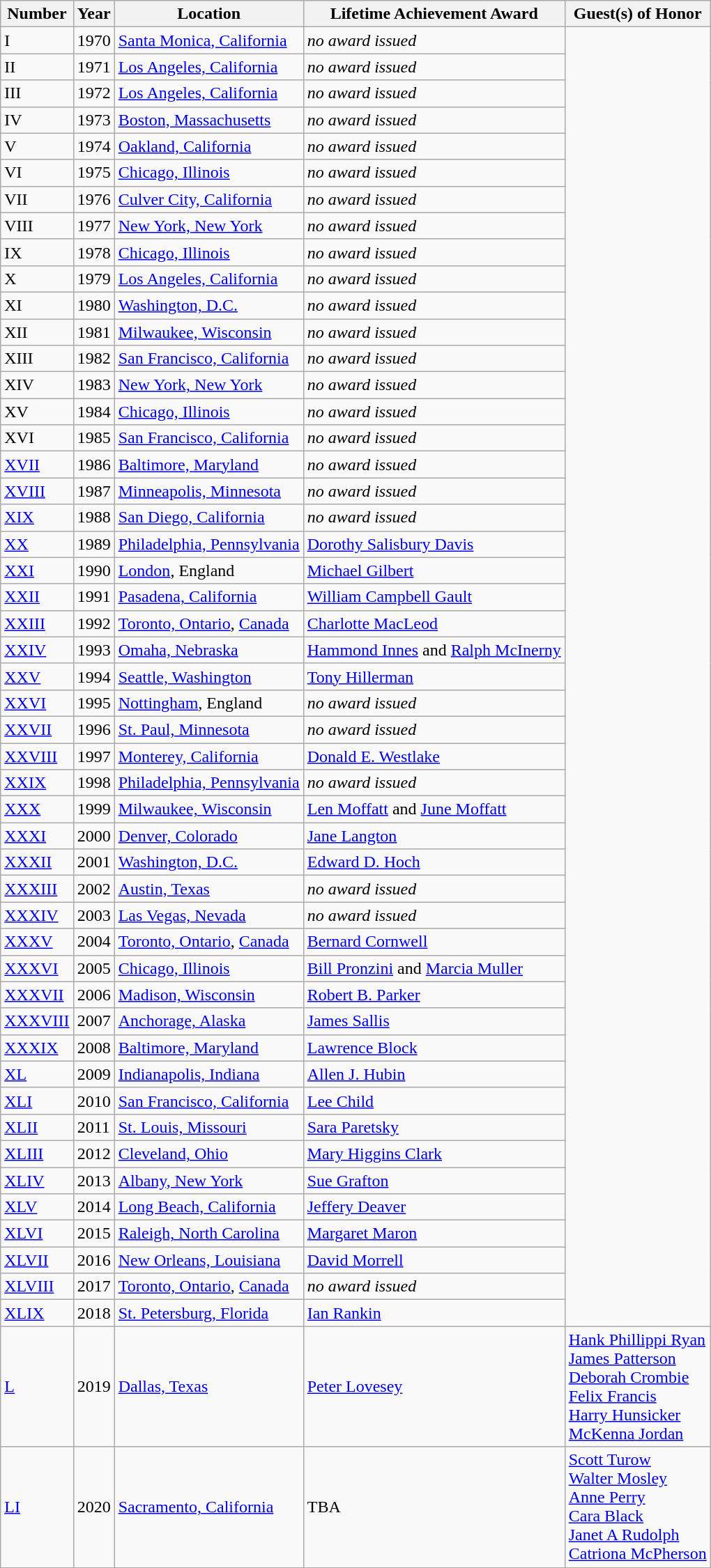<table class="wikitable sortable">
<tr>
<th>Number</th>
<th>Year</th>
<th>Location</th>
<th>Lifetime Achievement Award</th>
<th>Guest(s) of Honor</th>
</tr>
<tr>
<td>I</td>
<td>1970</td>
<td><a href='#'>Santa Monica, California</a></td>
<td><em>no award issued</em></td>
</tr>
<tr>
<td>II</td>
<td>1971</td>
<td><a href='#'>Los Angeles, California</a></td>
<td><em>no award issued</em></td>
</tr>
<tr>
<td>III</td>
<td>1972</td>
<td><a href='#'>Los Angeles, California</a></td>
<td><em>no award issued</em></td>
</tr>
<tr>
<td>IV</td>
<td>1973</td>
<td><a href='#'>Boston, Massachusetts</a></td>
<td><em>no award issued</em></td>
</tr>
<tr>
<td>V</td>
<td>1974</td>
<td><a href='#'>Oakland, California</a></td>
<td><em>no award issued</em></td>
</tr>
<tr>
<td>VI</td>
<td>1975</td>
<td><a href='#'>Chicago, Illinois</a></td>
<td><em>no award issued</em></td>
</tr>
<tr>
<td>VII</td>
<td>1976</td>
<td><a href='#'>Culver City, California</a></td>
<td><em>no award issued</em></td>
</tr>
<tr>
<td>VIII</td>
<td>1977</td>
<td><a href='#'>New York, New York</a></td>
<td><em>no award issued</em></td>
</tr>
<tr>
<td>IX</td>
<td>1978</td>
<td><a href='#'>Chicago, Illinois</a></td>
<td><em>no award issued</em></td>
</tr>
<tr>
<td>X</td>
<td>1979</td>
<td><a href='#'>Los Angeles, California</a></td>
<td><em>no award issued</em></td>
</tr>
<tr>
<td>XI</td>
<td>1980</td>
<td><a href='#'>Washington, D.C.</a></td>
<td><em>no award issued</em></td>
</tr>
<tr>
<td>XII</td>
<td>1981</td>
<td><a href='#'>Milwaukee, Wisconsin</a></td>
<td><em>no award issued</em></td>
</tr>
<tr>
<td>XIII</td>
<td>1982</td>
<td><a href='#'>San Francisco, California</a></td>
<td><em>no award issued</em></td>
</tr>
<tr>
<td>XIV</td>
<td>1983</td>
<td><a href='#'>New York, New York</a></td>
<td><em>no award issued</em></td>
</tr>
<tr>
<td>XV</td>
<td>1984</td>
<td><a href='#'>Chicago, Illinois</a></td>
<td><em>no award issued</em></td>
</tr>
<tr>
<td>XVI</td>
<td>1985</td>
<td><a href='#'>San Francisco, California</a></td>
<td><em>no award issued</em></td>
</tr>
<tr>
<td><a href='#'>XVII</a></td>
<td>1986</td>
<td><a href='#'>Baltimore, Maryland</a></td>
<td><em>no award issued</em></td>
</tr>
<tr>
<td><a href='#'>XVIII</a></td>
<td>1987</td>
<td><a href='#'>Minneapolis, Minnesota</a></td>
<td><em>no award issued</em></td>
</tr>
<tr>
<td><a href='#'>XIX</a></td>
<td>1988</td>
<td><a href='#'>San Diego, California</a></td>
<td><em>no award issued</em></td>
</tr>
<tr>
<td><a href='#'>XX</a></td>
<td>1989</td>
<td><a href='#'>Philadelphia, Pennsylvania</a></td>
<td><a href='#'>Dorothy Salisbury Davis</a></td>
</tr>
<tr>
<td><a href='#'>XXI</a></td>
<td>1990</td>
<td><a href='#'>London</a>, England</td>
<td><a href='#'>Michael Gilbert</a></td>
</tr>
<tr>
<td><a href='#'>XXII</a></td>
<td>1991</td>
<td><a href='#'>Pasadena, California</a></td>
<td><a href='#'>William Campbell Gault</a></td>
</tr>
<tr>
<td><a href='#'>XXIII</a></td>
<td>1992</td>
<td><a href='#'>Toronto, Ontario</a>, <a href='#'>Canada</a></td>
<td><a href='#'>Charlotte MacLeod</a></td>
</tr>
<tr>
<td><a href='#'>XXIV</a></td>
<td>1993</td>
<td><a href='#'>Omaha, Nebraska</a></td>
<td><a href='#'>Hammond Innes</a> and <a href='#'>Ralph McInerny</a></td>
</tr>
<tr>
<td><a href='#'>XXV</a></td>
<td>1994</td>
<td><a href='#'>Seattle, Washington</a></td>
<td><a href='#'>Tony Hillerman</a></td>
</tr>
<tr>
<td><a href='#'>XXVI</a></td>
<td>1995</td>
<td><a href='#'>Nottingham</a>, England</td>
<td><em>no award issued</em></td>
</tr>
<tr>
<td><a href='#'>XXVII</a></td>
<td>1996</td>
<td><a href='#'>St. Paul, Minnesota</a></td>
<td><em>no award issued</em></td>
</tr>
<tr>
<td><a href='#'>XXVIII</a></td>
<td>1997</td>
<td><a href='#'>Monterey, California</a></td>
<td><a href='#'>Donald E. Westlake</a></td>
</tr>
<tr>
<td><a href='#'>XXIX</a></td>
<td>1998</td>
<td><a href='#'>Philadelphia, Pennsylvania</a></td>
<td><em>no award issued</em></td>
</tr>
<tr>
<td><a href='#'>XXX</a></td>
<td>1999</td>
<td><a href='#'>Milwaukee, Wisconsin</a></td>
<td><a href='#'>Len Moffatt</a> and <a href='#'>June Moffatt</a></td>
</tr>
<tr>
<td><a href='#'>XXXI</a></td>
<td>2000</td>
<td><a href='#'>Denver, Colorado</a></td>
<td><a href='#'>Jane Langton</a></td>
</tr>
<tr>
<td><a href='#'>XXXII</a></td>
<td>2001</td>
<td><a href='#'>Washington, D.C.</a></td>
<td><a href='#'>Edward D. Hoch</a></td>
</tr>
<tr>
<td><a href='#'>XXXIII</a></td>
<td>2002</td>
<td><a href='#'>Austin, Texas</a></td>
<td><em>no award issued</em></td>
</tr>
<tr>
<td><a href='#'>XXXIV</a></td>
<td>2003</td>
<td><a href='#'>Las Vegas, Nevada</a></td>
<td><em>no award issued</em></td>
</tr>
<tr>
<td><a href='#'>XXXV</a></td>
<td>2004</td>
<td><a href='#'>Toronto, Ontario</a>, <a href='#'>Canada</a></td>
<td><a href='#'>Bernard Cornwell</a></td>
</tr>
<tr>
<td><a href='#'>XXXVI</a></td>
<td>2005</td>
<td><a href='#'>Chicago, Illinois</a></td>
<td><a href='#'>Bill Pronzini</a> and <a href='#'>Marcia Muller</a></td>
</tr>
<tr>
<td><a href='#'>XXXVII</a></td>
<td>2006</td>
<td><a href='#'>Madison, Wisconsin</a></td>
<td><a href='#'>Robert B. Parker</a></td>
</tr>
<tr>
<td><a href='#'>XXXVIII</a></td>
<td>2007</td>
<td><a href='#'>Anchorage, Alaska</a></td>
<td><a href='#'>James Sallis</a></td>
</tr>
<tr>
<td><a href='#'>XXXIX</a></td>
<td>2008</td>
<td><a href='#'>Baltimore, Maryland</a></td>
<td><a href='#'>Lawrence Block</a></td>
</tr>
<tr>
<td><a href='#'>XL</a></td>
<td>2009</td>
<td><a href='#'>Indianapolis, Indiana</a></td>
<td><a href='#'>Allen J. Hubin</a></td>
</tr>
<tr>
<td><a href='#'>XLI</a></td>
<td>2010</td>
<td><a href='#'>San Francisco, California</a></td>
<td><a href='#'>Lee Child</a></td>
</tr>
<tr>
<td><a href='#'>XLII</a></td>
<td>2011</td>
<td><a href='#'>St. Louis, Missouri</a></td>
<td><a href='#'>Sara Paretsky</a></td>
</tr>
<tr>
<td><a href='#'>XLIII</a></td>
<td>2012</td>
<td><a href='#'>Cleveland, Ohio</a></td>
<td><a href='#'>Mary Higgins Clark</a></td>
</tr>
<tr>
<td><a href='#'>XLIV</a></td>
<td>2013</td>
<td><a href='#'>Albany, New York</a></td>
<td><a href='#'>Sue Grafton</a></td>
</tr>
<tr>
<td><a href='#'>XLV</a></td>
<td>2014</td>
<td><a href='#'>Long Beach, California</a></td>
<td><a href='#'>Jeffery Deaver</a></td>
</tr>
<tr>
<td><a href='#'>XLVI</a></td>
<td>2015</td>
<td><a href='#'>Raleigh, North Carolina</a></td>
<td><a href='#'>Margaret Maron</a></td>
</tr>
<tr>
<td><a href='#'>XLVII</a></td>
<td>2016</td>
<td><a href='#'>New Orleans, Louisiana</a></td>
<td><a href='#'>David Morrell</a></td>
</tr>
<tr>
<td><a href='#'>XLVIII</a></td>
<td>2017</td>
<td><a href='#'>Toronto, Ontario</a>, <a href='#'>Canada</a></td>
<td><em>no award issued</em></td>
</tr>
<tr>
<td><a href='#'>XLIX</a></td>
<td>2018</td>
<td><a href='#'>St. Petersburg, Florida</a></td>
<td><a href='#'>Ian Rankin</a></td>
</tr>
<tr>
<td><a href='#'>L</a></td>
<td>2019</td>
<td><a href='#'>Dallas, Texas</a></td>
<td><a href='#'>Peter Lovesey</a></td>
<td><a href='#'>Hank Phillippi Ryan</a> <br> <a href='#'>James Patterson</a> <br> <a href='#'>Deborah Crombie</a> <br> <a href='#'>Felix Francis</a> <br> <a href='#'>Harry Hunsicker</a> <br> <a href='#'>McKenna Jordan</a></td>
</tr>
<tr>
<td><a href='#'>LI</a></td>
<td>2020</td>
<td><a href='#'>Sacramento, California</a></td>
<td>TBA</td>
<td><a href='#'>Scott Turow</a> <br> <a href='#'>Walter Mosley</a> <br> <a href='#'>Anne Perry</a> <br> <a href='#'>Cara Black</a> <br> <a href='#'>Janet A Rudolph</a> <br> <a href='#'>Catriona McPherson</a></td>
</tr>
<tr>
</tr>
</table>
